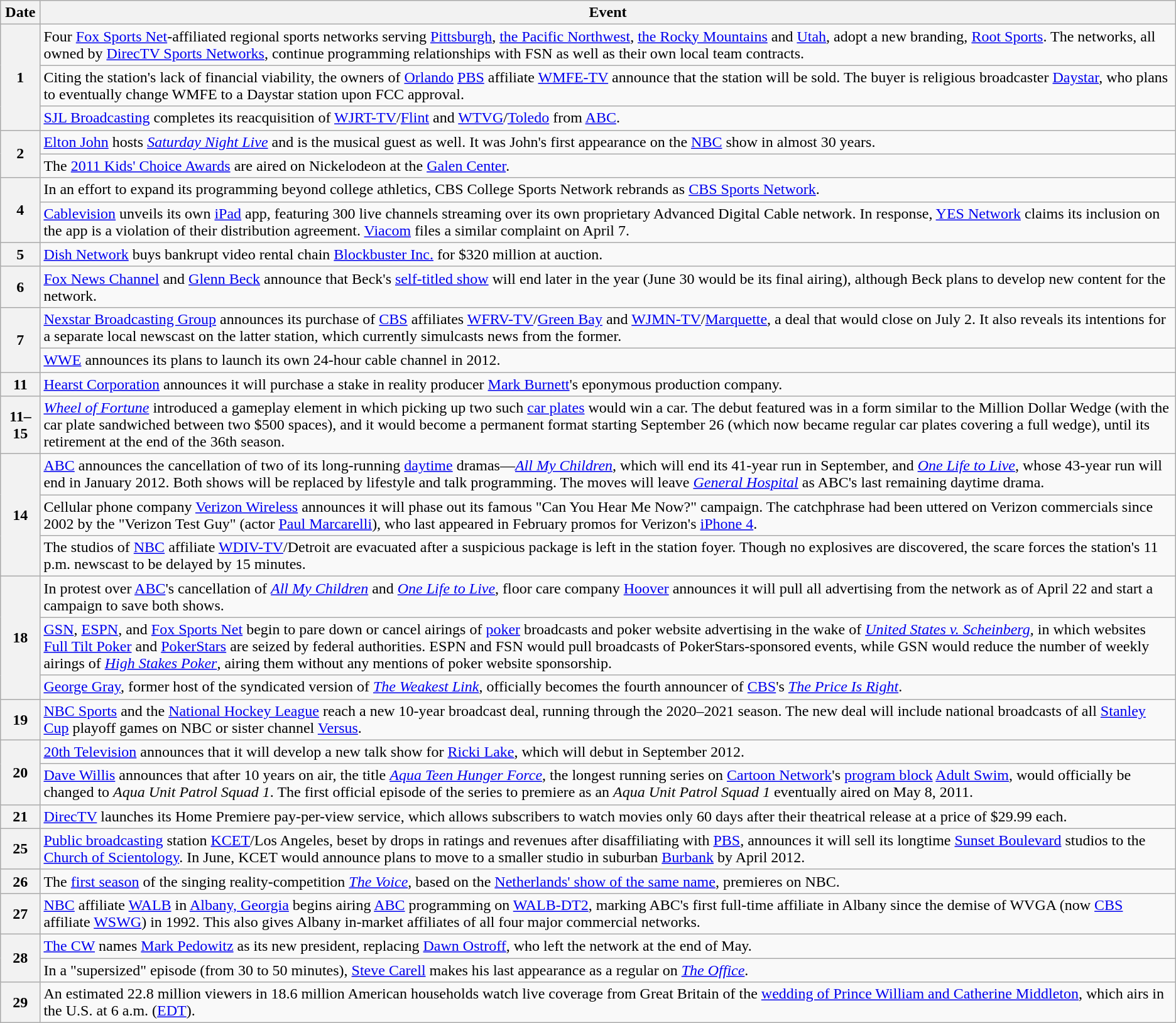<table class="wikitable">
<tr>
<th>Date</th>
<th>Event</th>
</tr>
<tr>
<th rowspan="3">1</th>
<td>Four <a href='#'>Fox Sports Net</a>-affiliated regional sports networks serving <a href='#'>Pittsburgh</a>, <a href='#'>the Pacific Northwest</a>, <a href='#'>the Rocky Mountains</a> and <a href='#'>Utah</a>, adopt a new branding, <a href='#'>Root Sports</a>.  The networks, all owned by <a href='#'>DirecTV Sports Networks</a>, continue programming relationships with FSN as well as their own local team contracts.</td>
</tr>
<tr>
<td>Citing the station's lack of financial viability, the owners of <a href='#'>Orlando</a> <a href='#'>PBS</a> affiliate <a href='#'>WMFE-TV</a> announce that the station will be sold. The buyer is religious broadcaster <a href='#'>Daystar</a>, who plans to eventually change WMFE to a Daystar station upon FCC approval.</td>
</tr>
<tr>
<td><a href='#'>SJL Broadcasting</a> completes its reacquisition of <a href='#'>WJRT-TV</a>/<a href='#'>Flint</a> and <a href='#'>WTVG</a>/<a href='#'>Toledo</a> from <a href='#'>ABC</a>.</td>
</tr>
<tr>
<th rowspan="2">2</th>
<td><a href='#'>Elton John</a> hosts <em><a href='#'>Saturday Night Live</a></em> and is the musical guest as well. It was John's first appearance on the <a href='#'>NBC</a> show in almost 30 years.</td>
</tr>
<tr>
<td>The <a href='#'>2011 Kids' Choice Awards</a> are aired on Nickelodeon at the <a href='#'>Galen Center</a>.</td>
</tr>
<tr>
<th rowspan="2">4</th>
<td>In an effort to expand its programming beyond college athletics, CBS College Sports Network rebrands as <a href='#'>CBS Sports Network</a>.</td>
</tr>
<tr>
<td><a href='#'>Cablevision</a> unveils its own <a href='#'>iPad</a> app, featuring 300 live channels streaming over its own proprietary Advanced Digital Cable network. In response, <a href='#'>YES Network</a> claims its inclusion on the app is a violation of their distribution agreement. <a href='#'>Viacom</a> files a similar complaint on April 7.</td>
</tr>
<tr>
<th>5</th>
<td><a href='#'>Dish Network</a> buys bankrupt video rental chain <a href='#'>Blockbuster Inc.</a> for $320 million at auction.</td>
</tr>
<tr>
<th>6</th>
<td><a href='#'>Fox News Channel</a> and <a href='#'>Glenn Beck</a> announce that Beck's <a href='#'>self-titled show</a> will end later in the year (June 30 would be its final airing), although Beck plans to develop new content for the network.</td>
</tr>
<tr>
<th rowspan="2">7</th>
<td><a href='#'>Nexstar Broadcasting Group</a> announces its purchase of <a href='#'>CBS</a> affiliates <a href='#'>WFRV-TV</a>/<a href='#'>Green Bay</a> and <a href='#'>WJMN-TV</a>/<a href='#'>Marquette</a>, a deal that would close on July 2. It also reveals its intentions for a separate local newscast on the latter station, which currently simulcasts news from the former.</td>
</tr>
<tr>
<td><a href='#'>WWE</a> announces its plans to launch its own 24-hour cable channel in 2012.</td>
</tr>
<tr>
<th>11</th>
<td><a href='#'>Hearst Corporation</a> announces it will purchase a stake in reality producer <a href='#'>Mark Burnett</a>'s eponymous production company.</td>
</tr>
<tr>
<th>11–15</th>
<td><em><a href='#'>Wheel of Fortune</a></em> introduced a gameplay element in which picking up two such <a href='#'>car plates</a> would win a car. The debut featured was in a form similar to the Million Dollar Wedge (with the car plate sandwiched between two $500 spaces), and it would become a permanent format starting September 26 (which now became regular car plates covering a full wedge), until its retirement at the end of the 36th season.</td>
</tr>
<tr>
<th rowspan="3">14</th>
<td><a href='#'>ABC</a> announces the cancellation of two of its long-running <a href='#'>daytime</a> dramas—<em><a href='#'>All My Children</a></em>, which will end its 41-year run in September, and <em><a href='#'>One Life to Live</a></em>, whose 43-year run will end in January 2012. Both shows will be replaced by lifestyle and talk programming.  The moves will leave <em><a href='#'>General Hospital</a></em> as ABC's last remaining daytime drama.</td>
</tr>
<tr>
<td>Cellular phone company <a href='#'>Verizon Wireless</a> announces it will phase out its famous "Can You Hear Me Now?" campaign. The catchphrase had been uttered on Verizon commercials since 2002 by the "Verizon Test Guy" (actor <a href='#'>Paul Marcarelli</a>), who last appeared in February promos for Verizon's <a href='#'>iPhone 4</a>.</td>
</tr>
<tr>
<td>The studios of <a href='#'>NBC</a> affiliate <a href='#'>WDIV-TV</a>/Detroit are evacuated after a suspicious package is left in the station foyer. Though no explosives are discovered, the scare forces the station's 11 p.m. newscast to be delayed by 15 minutes.</td>
</tr>
<tr>
<th rowspan="3">18</th>
<td>In protest over <a href='#'>ABC</a>'s cancellation of <em><a href='#'>All My Children</a></em> and <em><a href='#'>One Life to Live</a></em>, floor care company <a href='#'>Hoover</a> announces it will pull all advertising from the network as of April 22 and start a campaign to save both shows.</td>
</tr>
<tr>
<td><a href='#'>GSN</a>, <a href='#'>ESPN</a>, and <a href='#'>Fox Sports Net</a> begin to pare down or cancel airings of <a href='#'>poker</a> broadcasts and poker website advertising in the wake of <em><a href='#'>United States v. Scheinberg</a></em>, in which websites <a href='#'>Full Tilt Poker</a> and <a href='#'>PokerStars</a> are seized by federal authorities.  ESPN and FSN would pull broadcasts of PokerStars-sponsored events, while GSN would reduce the number of weekly airings of <em><a href='#'>High Stakes Poker</a></em>, airing them without any mentions of poker website sponsorship.</td>
</tr>
<tr>
<td><a href='#'>George Gray</a>, former host of the syndicated version of <em><a href='#'>The Weakest Link</a></em>, officially becomes the fourth announcer of <a href='#'>CBS</a>'s <em><a href='#'>The Price Is Right</a></em>.</td>
</tr>
<tr>
<th>19</th>
<td><a href='#'>NBC Sports</a> and the <a href='#'>National Hockey League</a> reach a new 10-year broadcast deal, running through the 2020–2021 season. The new deal will include national broadcasts of all <a href='#'>Stanley Cup</a> playoff games on NBC or sister channel <a href='#'>Versus</a>.</td>
</tr>
<tr>
<th rowspan="2">20</th>
<td><a href='#'>20th Television</a> announces that it will develop a new talk show for <a href='#'>Ricki Lake</a>, which will debut in September 2012.</td>
</tr>
<tr>
<td><a href='#'>Dave Willis</a> announces that after 10 years on air, the title <em><a href='#'>Aqua Teen Hunger Force</a></em>, the longest running series on <a href='#'>Cartoon Network</a>'s <a href='#'>program block</a> <a href='#'>Adult Swim</a>, would officially be changed to <em>Aqua Unit Patrol Squad 1</em>. The first official episode of the series to premiere as an <em>Aqua Unit Patrol Squad 1</em> eventually aired on May 8, 2011.</td>
</tr>
<tr>
<th>21</th>
<td><a href='#'>DirecTV</a> launches its Home Premiere pay-per-view service, which allows subscribers to watch movies only 60 days after their theatrical release at a price of $29.99 each.</td>
</tr>
<tr>
<th>25</th>
<td><a href='#'>Public broadcasting</a> station <a href='#'>KCET</a>/Los Angeles, beset by drops in ratings and revenues after disaffiliating with <a href='#'>PBS</a>, announces it will sell its longtime <a href='#'>Sunset Boulevard</a> studios to the <a href='#'>Church of Scientology</a>. In June, KCET would announce plans to move to a smaller studio in suburban <a href='#'>Burbank</a> by April 2012.</td>
</tr>
<tr>
<th>26</th>
<td>The <a href='#'>first season</a> of the singing reality-competition <em><a href='#'>The Voice</a></em>, based on the <a href='#'>Netherlands' show of the same name</a>, premieres on NBC.</td>
</tr>
<tr>
<th>27</th>
<td><a href='#'>NBC</a> affiliate <a href='#'>WALB</a> in <a href='#'>Albany, Georgia</a> begins airing <a href='#'>ABC</a> programming on <a href='#'>WALB-DT2</a>, marking ABC's first full-time affiliate in Albany since the demise of WVGA (now <a href='#'>CBS</a> affiliate <a href='#'>WSWG</a>) in 1992. This also gives Albany in-market affiliates of all four major commercial networks.</td>
</tr>
<tr>
<th rowspan="2">28</th>
<td><a href='#'>The CW</a> names <a href='#'>Mark Pedowitz</a> as its new president, replacing <a href='#'>Dawn Ostroff</a>, who left the network at the end of May.</td>
</tr>
<tr>
<td>In a "supersized" episode (from 30 to 50 minutes), <a href='#'>Steve Carell</a> makes his last appearance as a regular on <em><a href='#'>The Office</a></em>.</td>
</tr>
<tr>
<th>29</th>
<td>An estimated 22.8 million viewers in 18.6 million American households watch live coverage from Great Britain of the <a href='#'>wedding of Prince William and Catherine Middleton</a>, which airs in the U.S. at 6 a.m. (<a href='#'>EDT</a>).</td>
</tr>
</table>
